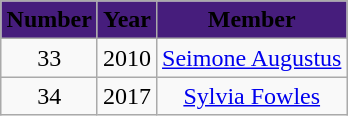<table style="margin: 1em auto 1em auto" class="wikitable sortable">
<tr>
<th style="background:#461d7c; text-align:center;"><span>Number</span></th>
<th style="background:#461d7c; text-align:center;"><span>Year</span></th>
<th style="background:#461d7c; text-align:center;"><span>Member</span></th>
</tr>
<tr style="text-align:center;">
<td>33</td>
<td>2010</td>
<td><a href='#'>Seimone Augustus</a></td>
</tr>
<tr style="text-align:center;">
<td>34</td>
<td>2017</td>
<td><a href='#'>Sylvia Fowles</a></td>
</tr>
</table>
